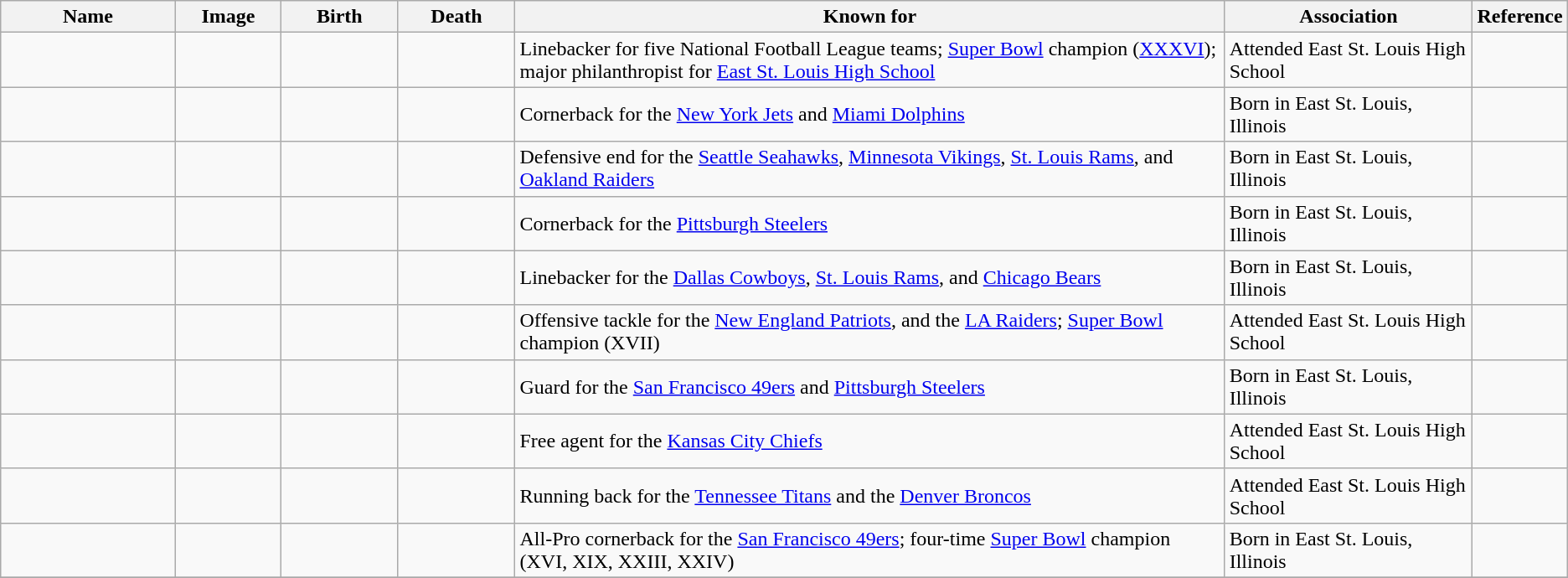<table class="wikitable sortable">
<tr>
<th scope="col" width="140">Name</th>
<th scope="col" width="80" class="unsortable">Image</th>
<th scope="col" width="90">Birth</th>
<th scope="col" width="90">Death</th>
<th scope="col" width="600" class="unsortable">Known for</th>
<th scope="col" width="200" class="unsortable">Association</th>
<th scope="col" width="30" class="unsortable">Reference</th>
</tr>
<tr>
<td></td>
<td></td>
<td align=right></td>
<td align=right></td>
<td>Linebacker for five National Football League teams; <a href='#'>Super Bowl</a> champion (<a href='#'>XXXVI</a>); major philanthropist for <a href='#'>East St. Louis High School</a></td>
<td>Attended East St. Louis High School</td>
<td align="center"></td>
</tr>
<tr>
<td></td>
<td></td>
<td align=right></td>
<td align=right></td>
<td>Cornerback for the <a href='#'>New York Jets</a> and <a href='#'>Miami Dolphins</a></td>
<td>Born in East St. Louis, Illinois</td>
<td align="center"></td>
</tr>
<tr>
<td></td>
<td></td>
<td align=right></td>
<td align=right></td>
<td>Defensive end for the <a href='#'>Seattle Seahawks</a>, <a href='#'>Minnesota Vikings</a>, <a href='#'>St. Louis Rams</a>, and <a href='#'>Oakland Raiders</a></td>
<td>Born in East St. Louis, Illinois</td>
<td align="center"></td>
</tr>
<tr>
<td></td>
<td></td>
<td align=right></td>
<td align=right></td>
<td>Cornerback for the <a href='#'>Pittsburgh Steelers</a></td>
<td>Born in East St. Louis, Illinois</td>
<td align="center"></td>
</tr>
<tr>
<td></td>
<td></td>
<td align=right></td>
<td align=right></td>
<td>Linebacker for the <a href='#'>Dallas Cowboys</a>, <a href='#'>St. Louis Rams</a>, and <a href='#'>Chicago Bears</a></td>
<td>Born in East St. Louis, Illinois</td>
<td align="center"></td>
</tr>
<tr>
<td></td>
<td></td>
<td align=right></td>
<td align=right></td>
<td>Offensive tackle for the <a href='#'>New England Patriots</a>, and the <a href='#'>LA Raiders</a>; <a href='#'>Super Bowl</a> champion (XVII)</td>
<td>Attended East St. Louis High School</td>
<td align="center"></td>
</tr>
<tr>
<td></td>
<td></td>
<td align=right></td>
<td align=right></td>
<td>Guard for the <a href='#'>San Francisco 49ers</a> and <a href='#'>Pittsburgh Steelers</a></td>
<td>Born in East St. Louis, Illinois</td>
<td align="center"></td>
</tr>
<tr>
<td></td>
<td></td>
<td align=right></td>
<td align=right></td>
<td>Free agent for the <a href='#'>Kansas City Chiefs</a></td>
<td>Attended East St. Louis High School</td>
<td align="center"></td>
</tr>
<tr>
<td></td>
<td></td>
<td align=right></td>
<td align=right></td>
<td>Running back for the <a href='#'>Tennessee Titans</a> and the <a href='#'>Denver Broncos</a></td>
<td>Attended East St. Louis High School</td>
<td align="center"></td>
</tr>
<tr>
<td></td>
<td></td>
<td align=right></td>
<td align=right></td>
<td>All-Pro cornerback for the <a href='#'>San Francisco 49ers</a>; four-time <a href='#'>Super Bowl</a> champion (XVI, XIX, XXIII, XXIV)</td>
<td>Born in East St. Louis, Illinois</td>
<td align="center"></td>
</tr>
<tr>
</tr>
</table>
